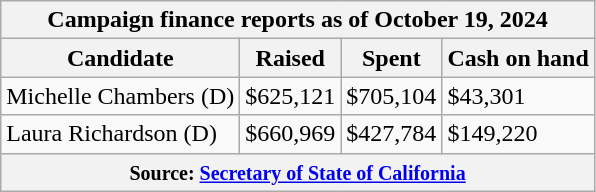<table class="wikitable sortable">
<tr>
<th colspan=4>Campaign finance reports as of October 19, 2024</th>
</tr>
<tr style="text-align:center;">
<th>Candidate</th>
<th>Raised</th>
<th>Spent</th>
<th>Cash on hand</th>
</tr>
<tr>
<td>Michelle Chambers (D)</td>
<td>$625,121</td>
<td>$705,104</td>
<td>$43,301</td>
</tr>
<tr>
<td>Laura Richardson (D)</td>
<td>$660,969</td>
<td>$427,784</td>
<td>$149,220</td>
</tr>
<tr>
<th colspan="4"><small>Source: <a href='#'>Secretary of State of California</a></small></th>
</tr>
</table>
